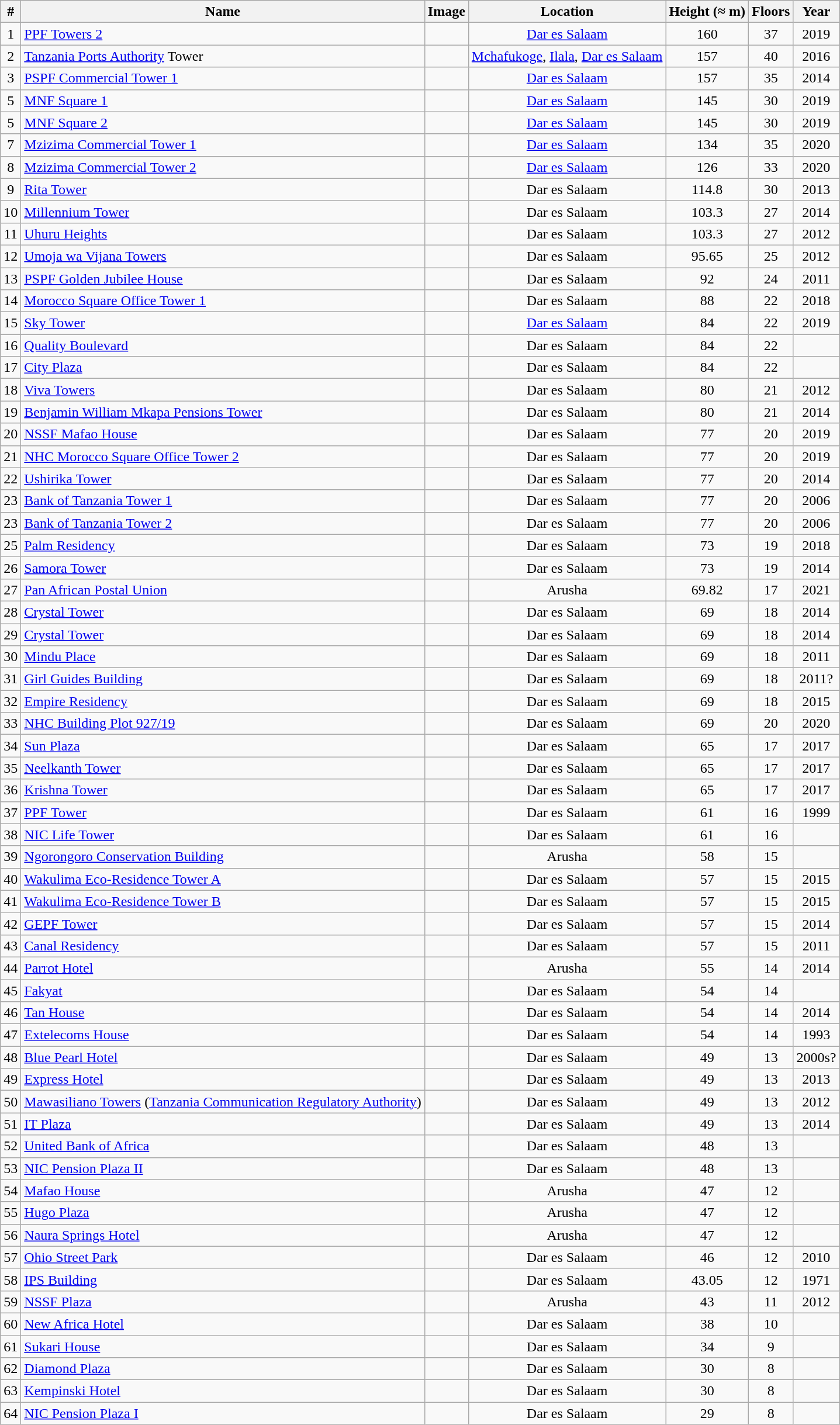<table class="wikitable sortable" style="text-align:center">
<tr>
<th>#</th>
<th>Name</th>
<th class="unsortable">Image</th>
<th>Location</th>
<th>Height (≈ m)</th>
<th>Floors</th>
<th>Year</th>
</tr>
<tr>
<td>1</td>
<td align="left"><a href='#'>PPF Towers 2</a></td>
<td></td>
<td><a href='#'>Dar es Salaam</a></td>
<td>160</td>
<td>37</td>
<td>2019</td>
</tr>
<tr>
<td>2</td>
<td align="left"><a href='#'>Tanzania Ports Authority</a> Tower</td>
<td></td>
<td><a href='#'>Mchafukoge</a>, <a href='#'>Ilala</a>, <a href='#'>Dar es Salaam</a></td>
<td>157</td>
<td>40</td>
<td>2016</td>
</tr>
<tr>
<td>3</td>
<td align="left"><a href='#'>PSPF Commercial Tower 1</a></td>
<td></td>
<td><a href='#'>Dar es Salaam</a></td>
<td>157</td>
<td>35</td>
<td>2014</td>
</tr>
<tr>
<td>5</td>
<td align="left"><a href='#'>MNF Square 1</a></td>
<td></td>
<td><a href='#'>Dar es Salaam</a></td>
<td>145</td>
<td>30</td>
<td>2019</td>
</tr>
<tr>
<td>5</td>
<td align="left"><a href='#'>MNF Square 2</a></td>
<td></td>
<td><a href='#'>Dar es Salaam</a></td>
<td>145</td>
<td>30</td>
<td>2019</td>
</tr>
<tr>
<td>7</td>
<td align="left"><a href='#'>Mzizima Commercial Tower 1</a></td>
<td></td>
<td><a href='#'>Dar es Salaam</a></td>
<td>134</td>
<td>35</td>
<td>2020</td>
</tr>
<tr>
<td>8</td>
<td align="left"><a href='#'>Mzizima Commercial Tower 2</a></td>
<td></td>
<td><a href='#'>Dar es Salaam</a></td>
<td>126</td>
<td>33</td>
<td>2020</td>
</tr>
<tr>
<td>9</td>
<td align="left"><a href='#'>Rita Tower</a></td>
<td></td>
<td>Dar es Salaam</td>
<td>114.8</td>
<td>30</td>
<td>2013</td>
</tr>
<tr>
<td>10</td>
<td align="left"><a href='#'>Millennium Tower</a></td>
<td></td>
<td>Dar es Salaam</td>
<td>103.3</td>
<td>27</td>
<td>2014</td>
</tr>
<tr>
<td>11</td>
<td align="left"><a href='#'>Uhuru Heights</a></td>
<td></td>
<td>Dar es Salaam</td>
<td>103.3</td>
<td>27</td>
<td>2012</td>
</tr>
<tr>
<td>12</td>
<td align="left"><a href='#'>Umoja wa Vijana Towers</a></td>
<td></td>
<td>Dar es Salaam</td>
<td>95.65</td>
<td>25</td>
<td>2012</td>
</tr>
<tr>
<td>13</td>
<td align="left"><a href='#'>PSPF Golden Jubilee House</a></td>
<td></td>
<td>Dar es Salaam</td>
<td>92</td>
<td>24</td>
<td>2011</td>
</tr>
<tr>
<td>14</td>
<td align="left"><a href='#'>Morocco Square Office Tower 1</a></td>
<td></td>
<td>Dar es Salaam</td>
<td>88</td>
<td>22</td>
<td>2018</td>
</tr>
<tr>
<td>15</td>
<td align="left"><a href='#'>Sky Tower</a></td>
<td></td>
<td><a href='#'>Dar es Salaam</a></td>
<td>84</td>
<td>22</td>
<td>2019</td>
</tr>
<tr>
<td>16</td>
<td align="left"><a href='#'>Quality Boulevard</a></td>
<td></td>
<td>Dar es Salaam</td>
<td>84</td>
<td>22</td>
<td></td>
</tr>
<tr>
<td>17</td>
<td align="left"><a href='#'>City Plaza</a></td>
<td></td>
<td>Dar es Salaam</td>
<td>84</td>
<td>22</td>
<td></td>
</tr>
<tr>
<td>18</td>
<td align="left"><a href='#'>Viva Towers</a></td>
<td></td>
<td>Dar es Salaam</td>
<td>80</td>
<td>21</td>
<td>2012</td>
</tr>
<tr>
<td>19</td>
<td align="left"><a href='#'>Benjamin William Mkapa Pensions Tower</a></td>
<td></td>
<td>Dar es Salaam</td>
<td>80</td>
<td>21</td>
<td>2014</td>
</tr>
<tr>
<td>20</td>
<td align="left"><a href='#'>NSSF Mafao House</a></td>
<td></td>
<td>Dar es Salaam</td>
<td>77</td>
<td>20</td>
<td>2019 </td>
</tr>
<tr>
<td>21</td>
<td align="left"><a href='#'>NHC Morocco Square Office Tower 2</a></td>
<td></td>
<td>Dar es Salaam</td>
<td>77</td>
<td>20</td>
<td>2019 </td>
</tr>
<tr>
<td>22</td>
<td align="left"><a href='#'>Ushirika Tower</a></td>
<td></td>
<td>Dar es Salaam</td>
<td>77</td>
<td>20</td>
<td>2014</td>
</tr>
<tr>
<td>23</td>
<td align="left"><a href='#'>Bank of Tanzania Tower 1</a></td>
<td></td>
<td>Dar es Salaam</td>
<td>77</td>
<td>20</td>
<td>2006 </td>
</tr>
<tr>
<td>23</td>
<td align="left"><a href='#'>Bank of Tanzania Tower 2</a></td>
<td></td>
<td>Dar es Salaam</td>
<td>77</td>
<td>20</td>
<td>2006</td>
</tr>
<tr>
<td>25</td>
<td align="left"><a href='#'>Palm Residency</a></td>
<td></td>
<td>Dar es Salaam</td>
<td>73</td>
<td>19</td>
<td>2018</td>
</tr>
<tr>
<td>26</td>
<td align="left"><a href='#'>Samora Tower</a></td>
<td></td>
<td>Dar es Salaam</td>
<td>73</td>
<td>19</td>
<td>2014</td>
</tr>
<tr>
<td>27</td>
<td align="left"><a href='#'>Pan African Postal Union</a></td>
<td></td>
<td>Arusha</td>
<td>69.82</td>
<td>17</td>
<td>2021</td>
</tr>
<tr>
<td>28</td>
<td align="left"><a href='#'>Crystal Tower</a></td>
<td></td>
<td>Dar es Salaam</td>
<td>69</td>
<td>18</td>
<td>2014</td>
</tr>
<tr>
<td>29</td>
<td align="left"><a href='#'>Crystal Tower</a></td>
<td></td>
<td>Dar es Salaam</td>
<td>69</td>
<td>18</td>
<td>2014</td>
</tr>
<tr>
<td>30</td>
<td align="left"><a href='#'>Mindu Place</a></td>
<td></td>
<td>Dar es Salaam</td>
<td>69</td>
<td>18</td>
<td>2011</td>
</tr>
<tr>
<td>31</td>
<td align="left"><a href='#'>Girl Guides Building</a></td>
<td></td>
<td>Dar es Salaam</td>
<td>69</td>
<td>18</td>
<td>2011?</td>
</tr>
<tr>
<td>32</td>
<td align="left"><a href='#'>Empire Residency</a></td>
<td></td>
<td>Dar es Salaam</td>
<td>69</td>
<td>18</td>
<td>2015</td>
</tr>
<tr>
<td>33</td>
<td align="left"><a href='#'>NHC Building Plot 927/19</a></td>
<td></td>
<td>Dar es Salaam</td>
<td>69</td>
<td>20</td>
<td>2020</td>
</tr>
<tr>
<td>34</td>
<td align="left"><a href='#'>Sun Plaza</a></td>
<td></td>
<td>Dar es Salaam</td>
<td>65</td>
<td>17</td>
<td>2017</td>
</tr>
<tr>
<td>35</td>
<td align="left"><a href='#'>Neelkanth Tower</a></td>
<td></td>
<td>Dar es Salaam</td>
<td>65</td>
<td>17</td>
<td>2017</td>
</tr>
<tr>
<td>36</td>
<td align="left"><a href='#'>Krishna Tower</a></td>
<td></td>
<td>Dar es Salaam</td>
<td>65</td>
<td>17</td>
<td>2017</td>
</tr>
<tr>
<td>37</td>
<td align="left"><a href='#'>PPF Tower</a></td>
<td></td>
<td>Dar es Salaam</td>
<td>61</td>
<td>16</td>
<td>1999</td>
</tr>
<tr>
<td>38</td>
<td align="left"><a href='#'>NIC Life Tower</a></td>
<td></td>
<td>Dar es Salaam</td>
<td>61</td>
<td>16</td>
<td></td>
</tr>
<tr>
<td>39</td>
<td align="left"><a href='#'>Ngorongoro Conservation Building</a></td>
<td></td>
<td>Arusha</td>
<td>58</td>
<td>15</td>
<td></td>
</tr>
<tr>
<td>40</td>
<td align="left"><a href='#'>Wakulima Eco-Residence Tower A</a></td>
<td></td>
<td>Dar es Salaam</td>
<td>57</td>
<td>15</td>
<td>2015</td>
</tr>
<tr>
<td>41</td>
<td align="left"><a href='#'>Wakulima Eco-Residence Tower B</a></td>
<td></td>
<td>Dar es Salaam</td>
<td>57</td>
<td>15</td>
<td>2015</td>
</tr>
<tr>
<td>42</td>
<td align="left"><a href='#'>GEPF Tower</a></td>
<td></td>
<td>Dar es Salaam</td>
<td>57</td>
<td>15</td>
<td>2014</td>
</tr>
<tr>
<td>43</td>
<td align="left"><a href='#'>Canal Residency</a></td>
<td></td>
<td>Dar es Salaam</td>
<td>57</td>
<td>15</td>
<td>2011</td>
</tr>
<tr>
<td>44</td>
<td align="left"><a href='#'>Parrot Hotel</a></td>
<td></td>
<td>Arusha</td>
<td>55</td>
<td>14</td>
<td>2014</td>
</tr>
<tr>
<td>45</td>
<td align="left"><a href='#'>Fakyat</a></td>
<td></td>
<td>Dar es Salaam</td>
<td>54</td>
<td>14</td>
<td></td>
</tr>
<tr>
<td>46</td>
<td align="left"><a href='#'>Tan House</a></td>
<td></td>
<td>Dar es Salaam</td>
<td>54</td>
<td>14</td>
<td>2014</td>
</tr>
<tr>
<td>47</td>
<td align="left"><a href='#'>Extelecoms House</a></td>
<td></td>
<td>Dar es Salaam</td>
<td>54</td>
<td>14</td>
<td>1993</td>
</tr>
<tr>
<td>48</td>
<td align="left"><a href='#'>Blue Pearl Hotel</a></td>
<td></td>
<td>Dar es Salaam</td>
<td>49</td>
<td>13</td>
<td>2000s?</td>
</tr>
<tr>
<td>49</td>
<td align="left"><a href='#'>Express Hotel</a></td>
<td></td>
<td>Dar es Salaam</td>
<td>49</td>
<td>13</td>
<td>2013</td>
</tr>
<tr>
<td>50</td>
<td align="left"><a href='#'>Mawasiliano Towers</a> (<a href='#'>Tanzania Communication Regulatory Authority</a>)</td>
<td></td>
<td>Dar es Salaam</td>
<td>49</td>
<td>13</td>
<td>2012</td>
</tr>
<tr>
<td>51</td>
<td align="left"><a href='#'>IT Plaza</a></td>
<td></td>
<td>Dar es Salaam</td>
<td>49</td>
<td>13</td>
<td>2014</td>
</tr>
<tr>
<td>52</td>
<td align="left"><a href='#'>United Bank of Africa</a></td>
<td></td>
<td>Dar es Salaam</td>
<td>48</td>
<td>13</td>
<td></td>
</tr>
<tr>
<td>53</td>
<td align="left"><a href='#'>NIC Pension Plaza II</a></td>
<td></td>
<td>Dar es Salaam</td>
<td>48</td>
<td>13</td>
<td></td>
</tr>
<tr>
<td>54</td>
<td align="left"><a href='#'>Mafao House</a></td>
<td></td>
<td>Arusha</td>
<td>47</td>
<td>12</td>
<td></td>
</tr>
<tr>
<td>55</td>
<td align="left"><a href='#'>Hugo Plaza</a></td>
<td></td>
<td>Arusha</td>
<td>47</td>
<td>12</td>
<td></td>
</tr>
<tr>
<td>56</td>
<td align="left"><a href='#'>Naura Springs Hotel</a></td>
<td></td>
<td>Arusha</td>
<td>47</td>
<td>12</td>
<td></td>
</tr>
<tr>
<td>57</td>
<td align="left"><a href='#'>Ohio Street Park</a></td>
<td></td>
<td>Dar es Salaam</td>
<td>46</td>
<td>12</td>
<td>2010</td>
</tr>
<tr>
<td>58</td>
<td align="left"><a href='#'>IPS Building</a></td>
<td></td>
<td>Dar es Salaam</td>
<td>43.05</td>
<td>12</td>
<td>1971</td>
</tr>
<tr>
<td>59</td>
<td align="left"><a href='#'>NSSF Plaza</a></td>
<td></td>
<td>Arusha</td>
<td>43</td>
<td>11</td>
<td>2012</td>
</tr>
<tr>
<td>60</td>
<td align="left"><a href='#'>New Africa Hotel</a></td>
<td></td>
<td>Dar es Salaam</td>
<td>38</td>
<td>10</td>
<td></td>
</tr>
<tr>
<td>61</td>
<td align="left"><a href='#'>Sukari House</a></td>
<td></td>
<td>Dar es Salaam</td>
<td>34</td>
<td>9</td>
<td></td>
</tr>
<tr>
<td>62</td>
<td align="left"><a href='#'>Diamond Plaza</a></td>
<td></td>
<td>Dar es Salaam</td>
<td>30</td>
<td>8</td>
<td></td>
</tr>
<tr>
<td>63</td>
<td align="left"><a href='#'>Kempinski Hotel</a></td>
<td></td>
<td>Dar es Salaam</td>
<td>30</td>
<td>8</td>
<td></td>
</tr>
<tr>
<td>64</td>
<td align="left"><a href='#'>NIC Pension Plaza I</a></td>
<td></td>
<td>Dar es Salaam</td>
<td>29</td>
<td>8</td>
<td></td>
</tr>
</table>
